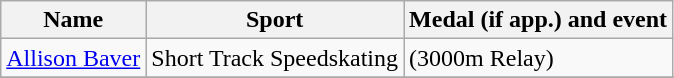<table class="wikitable">
<tr>
<th>Name</th>
<th>Sport</th>
<th>Medal (if app.) and event</th>
</tr>
<tr>
<td> <a href='#'>Allison Baver</a></td>
<td>Short Track Speedskating</td>
<td> (3000m Relay)</td>
</tr>
<tr>
</tr>
</table>
